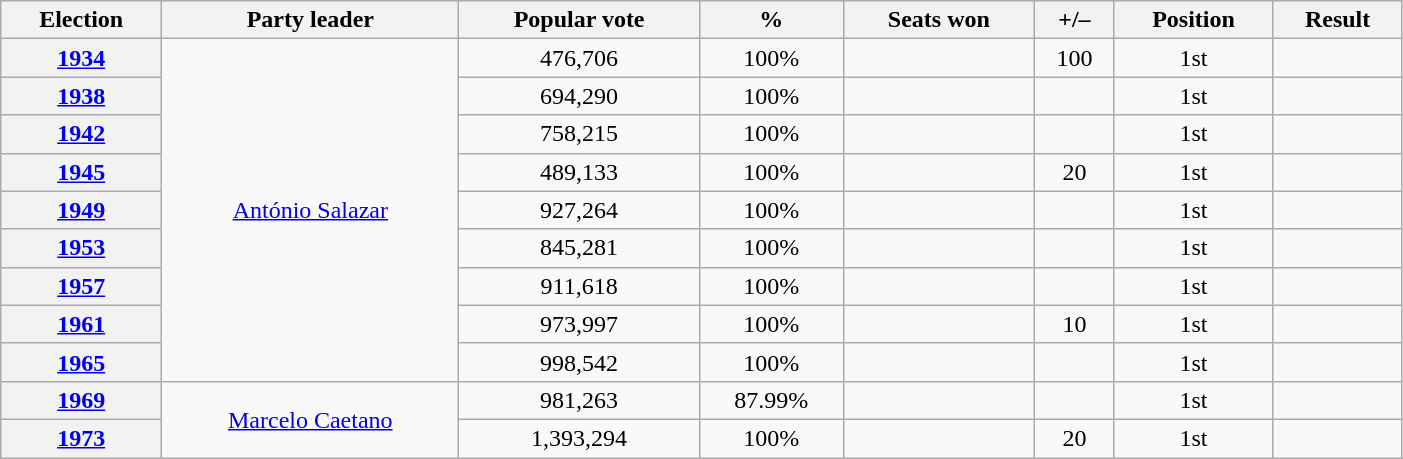<table class="wikitable" style="text-align:center; width:74%; border=1px #AAAAFF solid">
<tr>
<th>Election</th>
<th>Party leader</th>
<th>Popular vote</th>
<th>%</th>
<th>Seats won</th>
<th>+/–</th>
<th>Position</th>
<th><strong>Result</strong></th>
</tr>
<tr>
<th><a href='#'>1934</a></th>
<td rowspan="9"><a href='#'>António Salazar</a></td>
<td>476,706</td>
<td>100%</td>
<td></td>
<td> 100</td>
<td> 1st</td>
<td></td>
</tr>
<tr>
<th><a href='#'>1938</a></th>
<td>694,290</td>
<td>100%</td>
<td></td>
<td></td>
<td> 1st</td>
<td></td>
</tr>
<tr>
<th><a href='#'>1942</a></th>
<td>758,215</td>
<td>100%</td>
<td></td>
<td></td>
<td> 1st</td>
<td></td>
</tr>
<tr>
<th><a href='#'>1945</a></th>
<td>489,133</td>
<td>100%</td>
<td></td>
<td> 20</td>
<td> 1st</td>
<td></td>
</tr>
<tr>
<th><a href='#'>1949</a></th>
<td>927,264</td>
<td>100%</td>
<td></td>
<td></td>
<td> 1st</td>
<td></td>
</tr>
<tr>
<th><a href='#'>1953</a></th>
<td>845,281</td>
<td>100%</td>
<td></td>
<td></td>
<td> 1st</td>
<td></td>
</tr>
<tr>
<th><a href='#'>1957</a></th>
<td>911,618</td>
<td>100%</td>
<td></td>
<td></td>
<td> 1st</td>
<td></td>
</tr>
<tr>
<th><a href='#'>1961</a></th>
<td>973,997</td>
<td>100%</td>
<td></td>
<td> 10</td>
<td> 1st</td>
<td></td>
</tr>
<tr>
<th><a href='#'>1965</a></th>
<td>998,542</td>
<td>100%</td>
<td></td>
<td></td>
<td> 1st</td>
<td></td>
</tr>
<tr>
<th><a href='#'>1969</a></th>
<td rowspan="2" style="text-align:center;"><a href='#'>Marcelo Caetano</a></td>
<td>981,263</td>
<td>87.99%</td>
<td></td>
<td></td>
<td> 1st</td>
<td></td>
</tr>
<tr>
<th><a href='#'>1973</a></th>
<td>1,393,294</td>
<td>100%</td>
<td></td>
<td> 20</td>
<td> 1st</td>
<td></td>
</tr>
</table>
